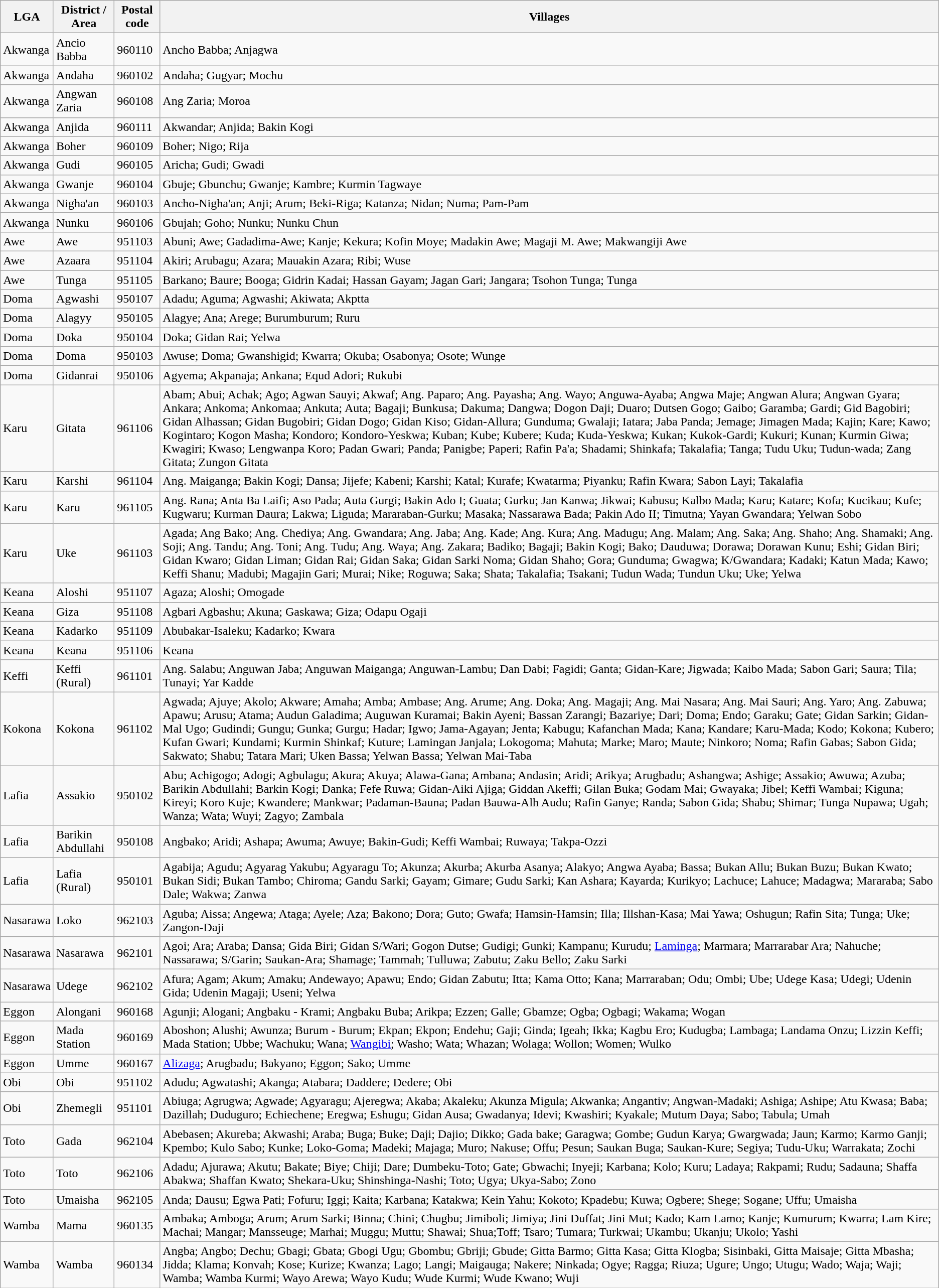<table class="wikitable sortable">
<tr>
<th>LGA</th>
<th>District / Area</th>
<th>Postal code</th>
<th>Villages</th>
</tr>
<tr>
<td>Akwanga</td>
<td>Ancio Babba</td>
<td>960110</td>
<td>Ancho Babba; Anjagwa</td>
</tr>
<tr>
<td>Akwanga</td>
<td>Andaha</td>
<td>960102</td>
<td>Andaha; Gugyar; Mochu</td>
</tr>
<tr>
<td>Akwanga</td>
<td>Angwan Zaria</td>
<td>960108</td>
<td>Ang Zaria; Moroa</td>
</tr>
<tr>
<td>Akwanga</td>
<td>Anjida</td>
<td>960111</td>
<td>Akwandar; Anjida; Bakin Kogi</td>
</tr>
<tr>
<td>Akwanga</td>
<td>Boher</td>
<td>960109</td>
<td>Boher; Nigo; Rija</td>
</tr>
<tr>
<td>Akwanga</td>
<td>Gudi</td>
<td>960105</td>
<td>Aricha; Gudi; Gwadi</td>
</tr>
<tr>
<td>Akwanga</td>
<td>Gwanje</td>
<td>960104</td>
<td>Gbuje; Gbunchu; Gwanje; Kambre; Kurmin Tagwaye</td>
</tr>
<tr>
<td>Akwanga</td>
<td>Nigha'an</td>
<td>960103</td>
<td>Ancho-Nigha'an; Anji; Arum; Beki-Riga; Katanza; Nidan; Numa; Pam-Pam</td>
</tr>
<tr>
<td>Akwanga</td>
<td>Nunku</td>
<td>960106</td>
<td>Gbujah; Goho; Nunku; Nunku Chun</td>
</tr>
<tr>
<td>Awe</td>
<td>Awe</td>
<td>951103</td>
<td>Abuni; Awe; Gadadima-Awe; Kanje; Kekura; Kofin Moye; Madakin Awe; Magaji M. Awe; Makwangiji Awe</td>
</tr>
<tr>
<td>Awe</td>
<td>Azaara</td>
<td>951104</td>
<td>Akiri; Arubagu; Azara; Mauakin Azara; Ribi; Wuse</td>
</tr>
<tr>
<td>Awe</td>
<td>Tunga</td>
<td>951105</td>
<td>Barkano; Baure; Booga; Gidrin Kadai; Hassan Gayam; Jagan Gari; Jangara; Tsohon Tunga; Tunga</td>
</tr>
<tr>
<td>Doma</td>
<td>Agwashi</td>
<td>950107</td>
<td>Adadu; Aguma; Agwashi; Akiwata; Akptta</td>
</tr>
<tr>
<td>Doma</td>
<td>Alagyy</td>
<td>950105</td>
<td>Alagye; Ana; Arege; Burumburum; Ruru</td>
</tr>
<tr>
<td>Doma</td>
<td>Doka</td>
<td>950104</td>
<td>Doka; Gidan Rai; Yelwa</td>
</tr>
<tr>
<td>Doma</td>
<td>Doma</td>
<td>950103</td>
<td>Awuse; Doma; Gwanshigid; Kwarra; Okuba; Osabonya; Osote; Wunge</td>
</tr>
<tr>
<td>Doma</td>
<td>Gidanrai</td>
<td>950106</td>
<td>Agyema; Akpanaja; Ankana; Equd Adori; Rukubi</td>
</tr>
<tr>
<td>Karu</td>
<td>Gitata</td>
<td>961106</td>
<td>Abam; Abui; Achak; Ago; Agwan Sauyi; Akwaf; Ang. Paparo; Ang. Payasha; Ang. Wayo; Anguwa-Ayaba; Angwa Maje; Angwan Alura; Angwan Gyara; Ankara; Ankoma; Ankomaa; Ankuta; Auta; Bagaji; Bunkusa; Dakuma; Dangwa; Dogon Daji; Duaro; Dutsen Gogo; Gaibo; Garamba; Gardi; Gid Bagobiri; Gidan Alhassan; Gidan Bugobiri; Gidan Dogo; Gidan Kiso; Gidan-Allura; Gunduma; Gwalaji; Iatara; Jaba Panda; Jemage; Jimagen Mada; Kajin; Kare; Kawo; Kogintaro; Kogon Masha; Kondoro; Kondoro-Yeskwa; Kuban; Kube; Kubere; Kuda; Kuda-Yeskwa; Kukan; Kukok-Gardi; Kukuri; Kunan; Kurmin Giwa; Kwagiri; Kwaso; Lengwanpa Koro; Padan Gwari; Panda; Panigbe; Paperi; Rafin Pa'a; Shadami; Shinkafa; Takalafia; Tanga; Tudu Uku; Tudun-wada; Zang Gitata; Zungon Gitata</td>
</tr>
<tr>
<td>Karu</td>
<td>Karshi</td>
<td>961104</td>
<td>Ang. Maiganga; Bakin Kogi; Dansa; Jijefe; Kabeni; Karshi; Katal; Kurafe; Kwatarma; Piyanku; Rafin Kwara; Sabon Layi; Takalafia</td>
</tr>
<tr>
<td>Karu</td>
<td>Karu</td>
<td>961105</td>
<td>Ang. Rana; Anta Ba Laifi; Aso Pada; Auta Gurgi; Bakin Ado I; Guata; Gurku; Jan Kanwa; Jikwai; Kabusu; Kalbo Mada; Karu; Katare; Kofa; Kucikau; Kufe; Kugwaru; Kurman Daura; Lakwa; Liguda; Mararaban-Gurku; Masaka; Nassarawa Bada; Pakin Ado II; Timutna; Yayan Gwandara; Yelwan Sobo</td>
</tr>
<tr>
<td>Karu</td>
<td>Uke</td>
<td>961103</td>
<td>Agada; Ang Bako; Ang. Chediya; Ang. Gwandara; Ang. Jaba; Ang. Kade; Ang. Kura; Ang. Madugu; Ang. Malam; Ang. Saka; Ang. Shaho; Ang. Shamaki; Ang. Soji; Ang. Tandu; Ang. Toni; Ang. Tudu; Ang. Waya; Ang. Zakara; Badiko; Bagaji; Bakin Kogi; Bako; Dauduwa; Dorawa; Dorawan Kunu; Eshi; Gidan Biri; Gidan Kwaro; Gidan Liman; Gidan Rai; Gidan Saka; Gidan Sarki Noma; Gidan Shaho; Gora; Gunduma; Gwagwa; K/Gwandara; Kadaki; Katun Mada; Kawo; Keffi Shanu; Madubi; Magajin Gari; Murai; Nike; Roguwa; Saka; Shata; Takalafia; Tsakani; Tudun Wada; Tundun Uku; Uke; Yelwa</td>
</tr>
<tr>
<td>Keana</td>
<td>Aloshi</td>
<td>951107</td>
<td>Agaza; Aloshi; Omogade</td>
</tr>
<tr>
<td>Keana</td>
<td>Giza</td>
<td>951108</td>
<td>Agbari Agbashu; Akuna; Gaskawa; Giza; Odapu Ogaji</td>
</tr>
<tr>
<td>Keana</td>
<td>Kadarko</td>
<td>951109</td>
<td>Abubakar-Isaleku; Kadarko; Kwara</td>
</tr>
<tr>
<td>Keana</td>
<td>Keana</td>
<td>951106</td>
<td>Keana</td>
</tr>
<tr>
<td>Keffi</td>
<td>Keffi (Rural)</td>
<td>961101</td>
<td>Ang. Salabu; Anguwan Jaba; Anguwan Maiganga; Anguwan-Lambu; Dan Dabi; Fagidi; Ganta; Gidan-Kare; Jigwada; Kaibo Mada; Sabon Gari; Saura; Tila; Tunayi; Yar Kadde</td>
</tr>
<tr>
<td>Kokona</td>
<td>Kokona</td>
<td>961102</td>
<td>Agwada; Ajuye; Akolo; Akware; Amaha; Amba; Ambase; Ang. Arume; Ang. Doka; Ang. Magaji; Ang. Mai Nasara; Ang. Mai Sauri; Ang. Yaro; Ang. Zabuwa; Apawu; Arusu; Atama; Audun Galadima; Auguwan Kuramai; Bakin Ayeni; Bassan Zarangi; Bazariye; Dari; Doma; Endo; Garaku; Gate; Gidan Sarkin; Gidan-Mal Ugo; Gudindi; Gungu; Gunka; Gurgu; Hadar; Igwo; Jama-Agayan; Jenta; Kabugu; Kafanchan Mada; Kana; Kandare; Karu-Mada; Kodo; Kokona; Kubero; Kufan Gwari; Kundami; Kurmin Shinkaf; Kuture; Lamingan Janjala; Lokogoma; Mahuta; Marke; Maro; Maute; Ninkoro; Noma; Rafin Gabas; Sabon Gida; Sakwato; Shabu; Tatara Mari; Uken Bassa; Yelwan Bassa; Yelwan Mai-Taba</td>
</tr>
<tr>
<td>Lafia</td>
<td>Assakio</td>
<td>950102</td>
<td>Abu; Achigogo; Adogi; Agbulagu; Akura; Akuya; Alawa-Gana; Ambana; Andasin; Aridi; Arikya; Arugbadu; Ashangwa; Ashige; Assakio; Awuwa; Azuba; Barikin Abdullahi; Barkin Kogi; Danka; Fefe Ruwa; Gidan-Aiki Ajiga; Giddan Akeffi; Gilan Buka; Godam Mai; Gwayaka; Jibel; Keffi Wambai; Kiguna; Kireyi; Koro Kuje; Kwandere; Mankwar; Padaman-Bauna; Padan Bauwa-Alh Audu; Rafin Ganye; Randa; Sabon Gida; Shabu; Shimar; Tunga Nupawa; Ugah; Wanza; Wata; Wuyi; Zagyo; Zambala</td>
</tr>
<tr>
<td>Lafia</td>
<td>Barikin Abdullahi</td>
<td>950108</td>
<td>Angbako; Aridi; Ashapa; Awuma; Awuye; Bakin-Gudi; Keffi Wambai; Ruwaya; Takpa-Ozzi</td>
</tr>
<tr>
<td>Lafia</td>
<td>Lafia (Rural)</td>
<td>950101</td>
<td>Agabija; Agudu; Agyarag Yakubu; Agyaragu To; Akunza; Akurba; Akurba Asanya; Alakyo; Angwa Ayaba; Bassa; Bukan Allu; Bukan Buzu; Bukan Kwato; Bukan Sidi; Bukan Tambo; Chiroma; Gandu Sarki; Gayam; Gimare; Gudu Sarki; Kan Ashara; Kayarda; Kurikyo; Lachuce; Lahuce; Madagwa; Mararaba; Sabo Dale; Wakwa; Zanwa</td>
</tr>
<tr>
<td>Nasarawa</td>
<td>Loko</td>
<td>962103</td>
<td>Aguba; Aissa; Angewa; Ataga; Ayele; Aza; Bakono; Dora; Guto; Gwafa; Hamsin-Hamsin; Illa; Illshan-Kasa; Mai Yawa; Oshugun; Rafin Sita; Tunga; Uke; Zangon-Daji</td>
</tr>
<tr>
<td>Nasarawa</td>
<td>Nasarawa</td>
<td>962101</td>
<td>Agoi; Ara; Araba; Dansa; Gida Biri; Gidan S/Wari; Gogon Dutse; Gudigi; Gunki; Kampanu; Kurudu; <a href='#'>Laminga</a>; Marmara; Marrarabar Ara; Nahuche; Nassarawa; S/Garin; Saukan-Ara; Shamage; Tammah; Tulluwa; Zabutu; Zaku Bello; Zaku Sarki</td>
</tr>
<tr>
<td>Nasarawa</td>
<td>Udege</td>
<td>962102</td>
<td>Afura; Agam; Akum; Amaku; Andewayo; Apawu; Endo; Gidan Zabutu; Itta; Kama Otto; Kana; Marraraban; Odu; Ombi; Ube; Udege Kasa; Udegi; Udenin Gida; Udenin Magaji; Useni; Yelwa</td>
</tr>
<tr>
<td>Eggon</td>
<td>Alongani</td>
<td>960168</td>
<td>Agunji; Alogani; Angbaku - Krami; Angbaku Buba; Arikpa; Ezzen; Galle; Gbamze; Ogba; Ogbagi; Wakama; Wogan</td>
</tr>
<tr>
<td>Eggon</td>
<td>Mada Station</td>
<td>960169</td>
<td>Aboshon; Alushi; Awunza; Burum - Burum; Ekpan; Ekpon; Endehu; Gaji; Ginda; Igeah; Ikka; Kagbu Ero; Kudugba; Lambaga; Landama Onzu; Lizzin Keffi; Mada Station; Ubbe; Wachuku; Wana; <a href='#'>Wangibi</a>; Washo; Wata; Whazan; Wolaga; Wollon; Women; Wulko</td>
</tr>
<tr>
<td>Eggon</td>
<td>Umme</td>
<td>960167</td>
<td><a href='#'>Alizaga</a>; Arugbadu; Bakyano; Eggon; Sako; Umme</td>
</tr>
<tr>
<td>Obi</td>
<td>Obi</td>
<td>951102</td>
<td>Adudu; Agwatashi; Akanga; Atabara; Daddere; Dedere; Obi</td>
</tr>
<tr>
<td>Obi</td>
<td>Zhemegli</td>
<td>951101</td>
<td>Abiuga; Agrugwa; Agwade; Agyaragu; Ajeregwa; Akaba; Akaleku; Akunza Migula; Akwanka; Angantiv; Angwan-Madaki; Ashiga; Ashipe; Atu Kwasa; Baba; Dazillah; Duduguro; Echiechene; Eregwa; Eshugu; Gidan Ausa; Gwadanya; Idevi; Kwashiri; Kyakale; Mutum Daya; Sabo; Tabula; Umah</td>
</tr>
<tr>
<td>Toto</td>
<td>Gada</td>
<td>962104</td>
<td>Abebasen; Akureba; Akwashi; Araba; Buga; Buke; Daji; Dajio; Dikko; Gada bake; Garagwa; Gombe; Gudun Karya; Gwargwada; Jaun; Karmo; Karmo Ganji; Kpembo; Kulo Sabo; Kunke; Loko-Goma; Madeki; Majaga; Muro; Nakuse; Offu; Pesun; Saukan Buga; Saukan-Kure; Segiya; Tudu-Uku; Warrakata; Zochi</td>
</tr>
<tr>
<td>Toto</td>
<td>Toto</td>
<td>962106</td>
<td>Adadu; Ajurawa; Akutu; Bakate; Biye; Chiji; Dare; Dumbeku-Toto; Gate; Gbwachi; Inyeji; Karbana; Kolo; Kuru; Ladaya; Rakpami; Rudu; Sadauna; Shaffa Abakwa; Shaffan Kwato; Shekara-Uku; Shinshinga-Nashi; Toto; Ugya; Ukya-Sabo; Zono</td>
</tr>
<tr>
<td>Toto</td>
<td>Umaisha</td>
<td>962105</td>
<td>Anda; Dausu; Egwa Pati; Fofuru; Iggi; Kaita; Karbana; Katakwa; Kein Yahu; Kokoto; Kpadebu; Kuwa; Ogbere; Shege; Sogane; Uffu; Umaisha</td>
</tr>
<tr>
<td>Wamba</td>
<td>Mama</td>
<td>960135</td>
<td>Ambaka; Amboga; Arum; Arum Sarki; Binna; Chini; Chugbu; Jimiboli; Jimiya; Jini Duffat; Jini Mut; Kado; Kam Lamo; Kanje; Kumurum; Kwarra; Lam Kire; Machai; Mangar; Mansseuge; Marhai; Muggu; Muttu; Shawai; Shua;Toff; Tsaro; Tumara; Turkwai; Ukambu; Ukanju; Ukolo; Yashi</td>
</tr>
<tr>
<td>Wamba</td>
<td>Wamba</td>
<td>960134</td>
<td>Angba; Angbo; Dechu; Gbagi; Gbata; Gbogi Ugu; Gbombu; Gbriji; Gbude; Gitta Barmo; Gitta Kasa; Gitta Klogba; Sisinbaki, Gitta Maisaje; Gitta Mbasha; Jidda; Klama; Konvah; Kose; Kurize; Kwanza; Lago; Langi; Maigauga; Nakere; Ninkada; Ogye; Ragga; Riuza; Ugure; Ungo; Utugu; Wado; Waja; Waji; Wamba; Wamba Kurmi; Wayo Arewa; Wayo Kudu; Wude Kurmi; Wude Kwano; Wuji</td>
</tr>
</table>
